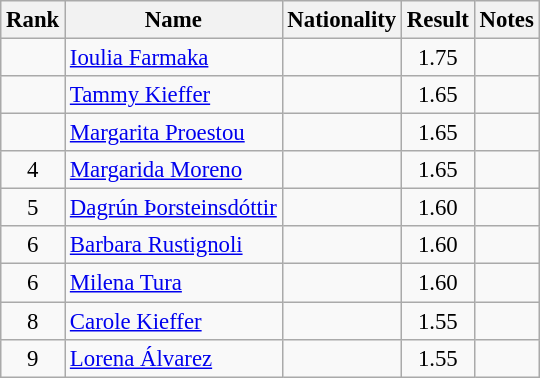<table class="wikitable sortable" style="text-align:center; font-size:95%">
<tr>
<th>Rank</th>
<th>Name</th>
<th>Nationality</th>
<th>Result</th>
<th>Notes</th>
</tr>
<tr>
<td></td>
<td align=left><a href='#'>Ioulia Farmaka</a></td>
<td align=left></td>
<td>1.75</td>
<td></td>
</tr>
<tr>
<td></td>
<td align=left><a href='#'>Tammy Kieffer</a></td>
<td align=left></td>
<td>1.65</td>
<td></td>
</tr>
<tr>
<td></td>
<td align=left><a href='#'>Margarita Proestou</a></td>
<td align=left></td>
<td>1.65</td>
<td></td>
</tr>
<tr>
<td>4</td>
<td align=left><a href='#'>Margarida Moreno</a></td>
<td align=left></td>
<td>1.65</td>
<td></td>
</tr>
<tr>
<td>5</td>
<td align=left><a href='#'>Dagrún Þorsteinsdóttir</a></td>
<td align=left></td>
<td>1.60</td>
<td></td>
</tr>
<tr>
<td>6</td>
<td align=left><a href='#'>Barbara Rustignoli</a></td>
<td align=left></td>
<td>1.60</td>
<td></td>
</tr>
<tr>
<td>6</td>
<td align=left><a href='#'>Milena Tura</a></td>
<td align=left></td>
<td>1.60</td>
<td></td>
</tr>
<tr>
<td>8</td>
<td align=left><a href='#'>Carole Kieffer</a></td>
<td align=left></td>
<td>1.55</td>
<td></td>
</tr>
<tr>
<td>9</td>
<td align=left><a href='#'>Lorena Álvarez</a></td>
<td align=left></td>
<td>1.55</td>
<td></td>
</tr>
</table>
